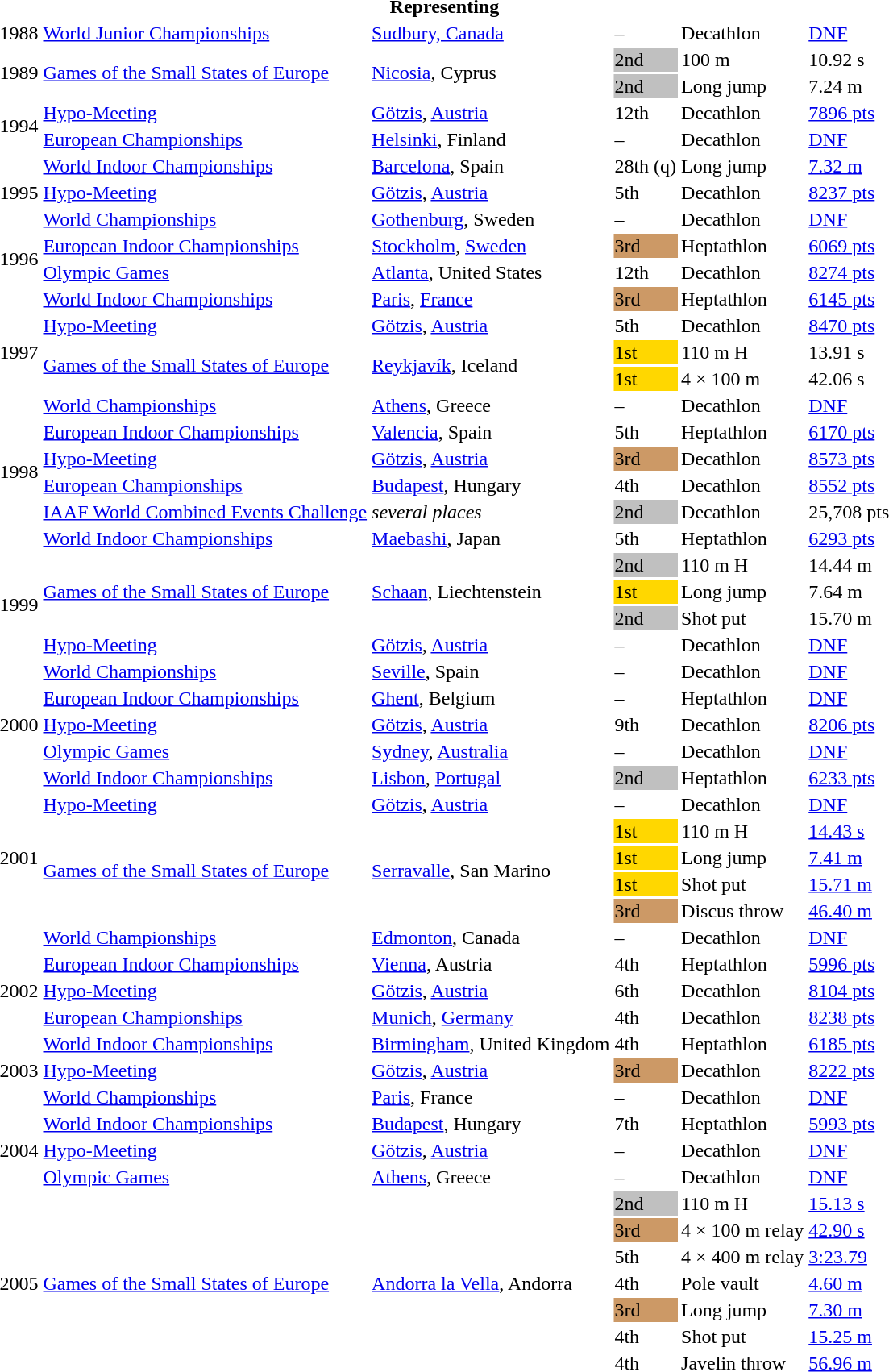<table>
<tr>
<th colspan="6">Representing </th>
</tr>
<tr>
<td>1988</td>
<td><a href='#'>World Junior Championships</a></td>
<td><a href='#'>Sudbury, Canada</a></td>
<td>–</td>
<td>Decathlon</td>
<td><a href='#'>DNF</a></td>
</tr>
<tr>
<td rowspan=2>1989</td>
<td rowspan=2><a href='#'>Games of the Small States of Europe</a></td>
<td rowspan=2><a href='#'>Nicosia</a>, Cyprus</td>
<td bgcolor=silver>2nd</td>
<td>100 m</td>
<td>10.92 s</td>
</tr>
<tr>
<td bgcolor=silver>2nd</td>
<td>Long jump</td>
<td>7.24 m</td>
</tr>
<tr>
<td rowspan=2>1994</td>
<td><a href='#'>Hypo-Meeting</a></td>
<td><a href='#'>Götzis</a>, <a href='#'>Austria</a></td>
<td>12th</td>
<td>Decathlon</td>
<td><a href='#'>7896 pts</a></td>
</tr>
<tr>
<td><a href='#'>European Championships</a></td>
<td><a href='#'>Helsinki</a>, Finland</td>
<td>–</td>
<td>Decathlon</td>
<td><a href='#'>DNF</a></td>
</tr>
<tr>
<td rowspan=3>1995</td>
<td><a href='#'>World Indoor Championships</a></td>
<td><a href='#'>Barcelona</a>, Spain</td>
<td>28th (q)</td>
<td>Long jump</td>
<td><a href='#'>7.32 m</a></td>
</tr>
<tr>
<td><a href='#'>Hypo-Meeting</a></td>
<td><a href='#'>Götzis</a>, <a href='#'>Austria</a></td>
<td>5th</td>
<td>Decathlon</td>
<td><a href='#'>8237 pts</a></td>
</tr>
<tr>
<td><a href='#'>World Championships</a></td>
<td><a href='#'>Gothenburg</a>, Sweden</td>
<td>–</td>
<td>Decathlon</td>
<td><a href='#'>DNF</a></td>
</tr>
<tr>
<td rowspan=2>1996</td>
<td><a href='#'>European Indoor Championships</a></td>
<td><a href='#'>Stockholm</a>, <a href='#'>Sweden</a></td>
<td bgcolor="CC9966">3rd</td>
<td>Heptathlon</td>
<td><a href='#'>6069 pts</a></td>
</tr>
<tr>
<td><a href='#'>Olympic Games</a></td>
<td><a href='#'>Atlanta</a>, United States</td>
<td>12th</td>
<td>Decathlon</td>
<td><a href='#'>8274 pts</a></td>
</tr>
<tr>
<td rowspan=5>1997</td>
<td><a href='#'>World Indoor Championships</a></td>
<td><a href='#'>Paris</a>, <a href='#'>France</a></td>
<td bgcolor="CC9966">3rd</td>
<td>Heptathlon</td>
<td><a href='#'>6145 pts</a></td>
</tr>
<tr>
<td><a href='#'>Hypo-Meeting</a></td>
<td><a href='#'>Götzis</a>, <a href='#'>Austria</a></td>
<td>5th</td>
<td>Decathlon</td>
<td><a href='#'>8470 pts</a></td>
</tr>
<tr>
<td rowspan=2><a href='#'>Games of the Small States of Europe</a></td>
<td rowspan=2><a href='#'>Reykjavík</a>, Iceland</td>
<td bgcolor=gold>1st</td>
<td>110 m H</td>
<td>13.91 s</td>
</tr>
<tr>
<td bgcolor=gold>1st</td>
<td>4 × 100 m</td>
<td>42.06 s</td>
</tr>
<tr>
<td><a href='#'>World Championships</a></td>
<td><a href='#'>Athens</a>, Greece</td>
<td>–</td>
<td>Decathlon</td>
<td><a href='#'>DNF</a></td>
</tr>
<tr>
<td rowspan=4>1998</td>
<td><a href='#'>European Indoor Championships</a></td>
<td><a href='#'>Valencia</a>, Spain</td>
<td>5th</td>
<td>Heptathlon</td>
<td><a href='#'>6170 pts</a></td>
</tr>
<tr>
<td><a href='#'>Hypo-Meeting</a></td>
<td><a href='#'>Götzis</a>, <a href='#'>Austria</a></td>
<td bgcolor="CC9966">3rd</td>
<td>Decathlon</td>
<td><a href='#'>8573 pts</a></td>
</tr>
<tr>
<td><a href='#'>European Championships</a></td>
<td><a href='#'>Budapest</a>, Hungary</td>
<td>4th</td>
<td>Decathlon</td>
<td><a href='#'>8552 pts</a></td>
</tr>
<tr>
<td><a href='#'>IAAF World Combined Events Challenge</a></td>
<td><em>several places</em></td>
<td bgcolor="silver">2nd</td>
<td>Decathlon</td>
<td>25,708 pts</td>
</tr>
<tr>
<td rowspan=6>1999</td>
<td><a href='#'>World Indoor Championships</a></td>
<td><a href='#'>Maebashi</a>, Japan</td>
<td>5th</td>
<td>Heptathlon</td>
<td><a href='#'>6293 pts</a></td>
</tr>
<tr>
<td rowspan=3><a href='#'>Games of the Small States of Europe</a></td>
<td rowspan=3><a href='#'>Schaan</a>, Liechtenstein</td>
<td bgcolor=silver>2nd</td>
<td>110 m H</td>
<td>14.44 m</td>
</tr>
<tr>
<td bgcolor=gold>1st</td>
<td>Long jump</td>
<td>7.64 m</td>
</tr>
<tr>
<td bgcolor=silver>2nd</td>
<td>Shot put</td>
<td>15.70 m</td>
</tr>
<tr>
<td><a href='#'>Hypo-Meeting</a></td>
<td><a href='#'>Götzis</a>, <a href='#'>Austria</a></td>
<td>–</td>
<td>Decathlon</td>
<td><a href='#'>DNF</a></td>
</tr>
<tr>
<td><a href='#'>World Championships</a></td>
<td><a href='#'>Seville</a>, Spain</td>
<td>–</td>
<td>Decathlon</td>
<td><a href='#'>DNF</a></td>
</tr>
<tr>
<td rowspan=3>2000</td>
<td><a href='#'>European Indoor Championships</a></td>
<td><a href='#'>Ghent</a>, Belgium</td>
<td>–</td>
<td>Heptathlon</td>
<td><a href='#'>DNF</a></td>
</tr>
<tr>
<td><a href='#'>Hypo-Meeting</a></td>
<td><a href='#'>Götzis</a>, <a href='#'>Austria</a></td>
<td>9th</td>
<td>Decathlon</td>
<td><a href='#'>8206 pts</a></td>
</tr>
<tr>
<td><a href='#'>Olympic Games</a></td>
<td><a href='#'>Sydney</a>, <a href='#'>Australia</a></td>
<td>–</td>
<td>Decathlon</td>
<td><a href='#'>DNF</a></td>
</tr>
<tr>
<td rowspan=7>2001</td>
<td><a href='#'>World Indoor Championships</a></td>
<td><a href='#'>Lisbon</a>, <a href='#'>Portugal</a></td>
<td bgcolor="silver">2nd</td>
<td>Heptathlon</td>
<td><a href='#'>6233 pts</a></td>
</tr>
<tr>
<td><a href='#'>Hypo-Meeting</a></td>
<td><a href='#'>Götzis</a>, <a href='#'>Austria</a></td>
<td>–</td>
<td>Decathlon</td>
<td><a href='#'>DNF</a></td>
</tr>
<tr>
<td rowspan=4><a href='#'>Games of the Small States of Europe</a></td>
<td rowspan=4><a href='#'>Serravalle</a>, San Marino</td>
<td bgcolor=gold>1st</td>
<td>110 m H</td>
<td><a href='#'>14.43 s</a></td>
</tr>
<tr>
<td bgcolor=gold>1st</td>
<td>Long jump</td>
<td><a href='#'>7.41 m</a></td>
</tr>
<tr>
<td bgcolor=gold>1st</td>
<td>Shot put</td>
<td><a href='#'>15.71 m</a></td>
</tr>
<tr>
<td bgcolor=cc9966>3rd</td>
<td>Discus throw</td>
<td><a href='#'>46.40 m</a></td>
</tr>
<tr>
<td><a href='#'>World Championships</a></td>
<td><a href='#'>Edmonton</a>, Canada</td>
<td>–</td>
<td>Decathlon</td>
<td><a href='#'>DNF</a></td>
</tr>
<tr>
<td rowspan=3>2002</td>
<td><a href='#'>European Indoor Championships</a></td>
<td><a href='#'>Vienna</a>, Austria</td>
<td>4th</td>
<td>Heptathlon</td>
<td><a href='#'>5996 pts</a></td>
</tr>
<tr>
<td><a href='#'>Hypo-Meeting</a></td>
<td><a href='#'>Götzis</a>, <a href='#'>Austria</a></td>
<td>6th</td>
<td>Decathlon</td>
<td><a href='#'>8104 pts</a></td>
</tr>
<tr>
<td><a href='#'>European Championships</a></td>
<td><a href='#'>Munich</a>, <a href='#'>Germany</a></td>
<td>4th</td>
<td>Decathlon</td>
<td><a href='#'>8238 pts</a></td>
</tr>
<tr>
<td rowspan=3>2003</td>
<td><a href='#'>World Indoor Championships</a></td>
<td><a href='#'>Birmingham</a>, United Kingdom</td>
<td>4th</td>
<td>Heptathlon</td>
<td><a href='#'>6185 pts</a></td>
</tr>
<tr>
<td><a href='#'>Hypo-Meeting</a></td>
<td><a href='#'>Götzis</a>, <a href='#'>Austria</a></td>
<td bgcolor="CC9966">3rd</td>
<td>Decathlon</td>
<td><a href='#'>8222 pts</a></td>
</tr>
<tr>
<td><a href='#'>World Championships</a></td>
<td><a href='#'>Paris</a>, France</td>
<td>–</td>
<td>Decathlon</td>
<td><a href='#'>DNF</a></td>
</tr>
<tr>
<td rowspan=3>2004</td>
<td><a href='#'>World Indoor Championships</a></td>
<td><a href='#'>Budapest</a>, Hungary</td>
<td>7th</td>
<td>Heptathlon</td>
<td><a href='#'>5993 pts</a></td>
</tr>
<tr>
<td><a href='#'>Hypo-Meeting</a></td>
<td><a href='#'>Götzis</a>, <a href='#'>Austria</a></td>
<td>–</td>
<td>Decathlon</td>
<td><a href='#'>DNF</a></td>
</tr>
<tr>
<td><a href='#'>Olympic Games</a></td>
<td><a href='#'>Athens</a>, Greece</td>
<td>–</td>
<td>Decathlon</td>
<td><a href='#'>DNF</a></td>
</tr>
<tr>
<td rowspan=7>2005</td>
<td rowspan=7><a href='#'>Games of the Small States of Europe</a></td>
<td rowspan=7><a href='#'>Andorra la Vella</a>, Andorra</td>
<td bgcolor=silver>2nd</td>
<td>110 m H</td>
<td><a href='#'>15.13 s</a></td>
</tr>
<tr>
<td bgcolor=cc9966>3rd</td>
<td>4 × 100 m relay</td>
<td><a href='#'>42.90 s</a></td>
</tr>
<tr>
<td>5th</td>
<td>4 × 400 m relay</td>
<td><a href='#'>3:23.79</a></td>
</tr>
<tr>
<td>4th</td>
<td>Pole vault</td>
<td><a href='#'>4.60 m</a></td>
</tr>
<tr>
<td bgcolor=cc9966>3rd</td>
<td>Long jump</td>
<td><a href='#'>7.30 m</a></td>
</tr>
<tr>
<td>4th</td>
<td>Shot put</td>
<td><a href='#'>15.25 m</a></td>
</tr>
<tr>
<td>4th</td>
<td>Javelin throw</td>
<td><a href='#'>56.96 m</a></td>
</tr>
</table>
